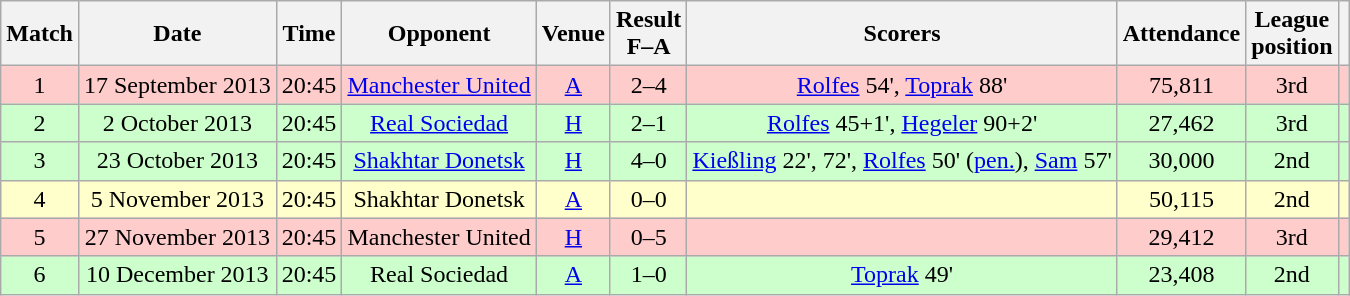<table class="wikitable sortable" style="text-align:center">
<tr>
<th>Match</th>
<th>Date</th>
<th>Time</th>
<th>Opponent</th>
<th>Venue</th>
<th>Result<br>F–A</th>
<th class="unsortable">Scorers</th>
<th>Attendance</th>
<th>League<br>position</th>
<th class="unsortable"></th>
</tr>
<tr style="background:#fcc">
<td>1</td>
<td>17 September 2013</td>
<td>20:45</td>
<td><a href='#'>Manchester United</a></td>
<td><a href='#'>A</a></td>
<td>2–4</td>
<td><a href='#'>Rolfes</a> 54', <a href='#'>Toprak</a> 88'</td>
<td>75,811</td>
<td>3rd</td>
<td></td>
</tr>
<tr style="background:#cfc">
<td>2</td>
<td>2 October 2013</td>
<td>20:45</td>
<td><a href='#'>Real Sociedad</a></td>
<td><a href='#'>H</a></td>
<td>2–1</td>
<td><a href='#'>Rolfes</a> 45+1', <a href='#'>Hegeler</a> 90+2'</td>
<td>27,462</td>
<td>3rd</td>
<td></td>
</tr>
<tr style="background:#cfc">
<td>3</td>
<td>23 October 2013</td>
<td>20:45</td>
<td><a href='#'>Shakhtar Donetsk</a></td>
<td><a href='#'>H</a></td>
<td>4–0</td>
<td><a href='#'>Kießling</a> 22', 72', <a href='#'>Rolfes</a> 50' (<a href='#'>pen.</a>), <a href='#'>Sam</a> 57'</td>
<td>30,000</td>
<td>2nd</td>
<td></td>
</tr>
<tr style="background:#ffc">
<td>4</td>
<td>5 November 2013</td>
<td>20:45</td>
<td>Shakhtar Donetsk</td>
<td><a href='#'>A</a></td>
<td>0–0</td>
<td></td>
<td>50,115</td>
<td>2nd</td>
<td></td>
</tr>
<tr style="background:#fcc">
<td>5</td>
<td>27 November 2013</td>
<td>20:45</td>
<td>Manchester United</td>
<td><a href='#'>H</a></td>
<td>0–5</td>
<td></td>
<td>29,412</td>
<td>3rd</td>
<td></td>
</tr>
<tr style="background:#cfc">
<td>6</td>
<td>10 December 2013</td>
<td>20:45</td>
<td>Real Sociedad</td>
<td><a href='#'>A</a></td>
<td>1–0</td>
<td><a href='#'>Toprak</a> 49'</td>
<td>23,408</td>
<td>2nd</td>
<td></td>
</tr>
</table>
